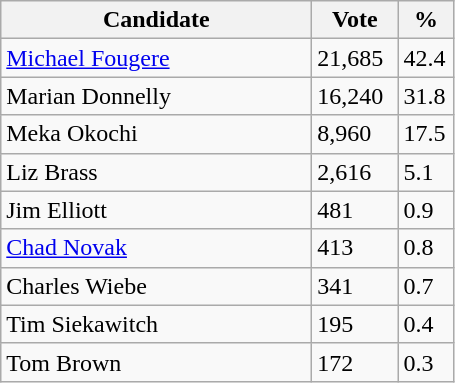<table class="wikitable">
<tr>
<th bgcolor="#DDDDFF" width="200px">Candidate</th>
<th bgcolor="#DDDDFF" width="50px">Vote</th>
<th bgcolor="#DDDDFF" width="30px">%</th>
</tr>
<tr>
<td><a href='#'>Michael Fougere</a></td>
<td>21,685</td>
<td>42.4</td>
</tr>
<tr>
<td>Marian Donnelly</td>
<td>16,240</td>
<td>31.8</td>
</tr>
<tr>
<td>Meka Okochi</td>
<td>8,960</td>
<td>17.5</td>
</tr>
<tr>
<td>Liz Brass</td>
<td>2,616</td>
<td>5.1</td>
</tr>
<tr>
<td>Jim Elliott</td>
<td>481</td>
<td>0.9</td>
</tr>
<tr>
<td><a href='#'>Chad Novak</a></td>
<td>413</td>
<td>0.8</td>
</tr>
<tr>
<td>Charles Wiebe</td>
<td>341</td>
<td>0.7</td>
</tr>
<tr>
<td>Tim Siekawitch</td>
<td>195</td>
<td>0.4</td>
</tr>
<tr>
<td>Tom Brown</td>
<td>172</td>
<td>0.3</td>
</tr>
</table>
